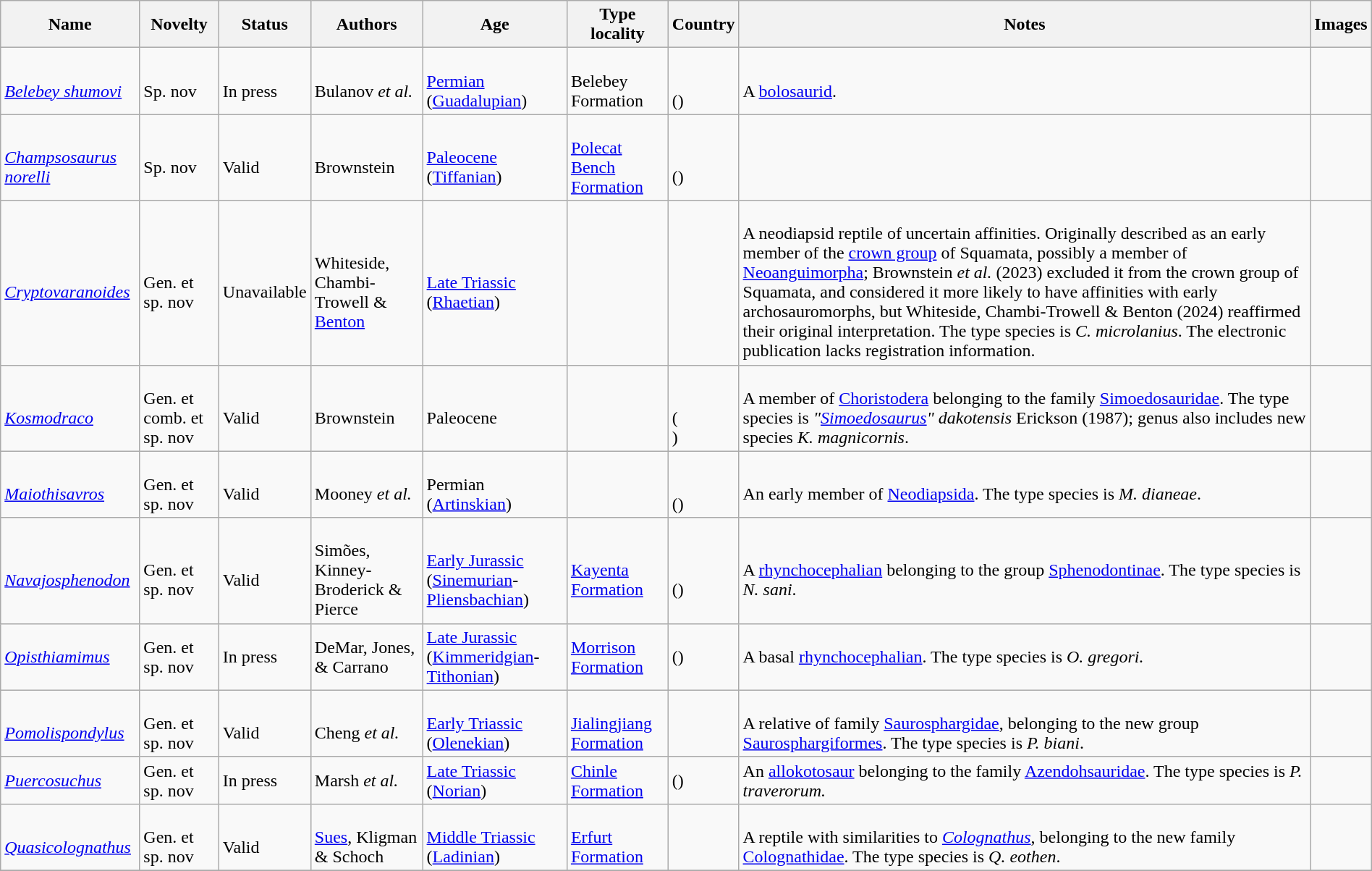<table class="wikitable sortable" align="center" width="100%">
<tr>
<th>Name</th>
<th>Novelty</th>
<th>Status</th>
<th>Authors</th>
<th>Age</th>
<th>Type locality</th>
<th>Country</th>
<th>Notes</th>
<th>Images</th>
</tr>
<tr>
<td><br><em><a href='#'>Belebey shumovi</a></em></td>
<td><br>Sp. nov</td>
<td><br>In press</td>
<td><br>Bulanov <em>et al.</em></td>
<td><br><a href='#'>Permian</a> (<a href='#'>Guadalupian</a>)</td>
<td><br>Belebey Formation</td>
<td><br><br>()</td>
<td><br>A <a href='#'>bolosaurid</a>.</td>
<td></td>
</tr>
<tr>
<td><br><em><a href='#'>Champsosaurus norelli</a></em></td>
<td><br>Sp. nov</td>
<td><br>Valid</td>
<td><br>Brownstein</td>
<td><br><a href='#'>Paleocene</a> (<a href='#'>Tiffanian</a>)</td>
<td><br><a href='#'>Polecat Bench Formation</a></td>
<td><br><br>()</td>
<td></td>
<td><br></td>
</tr>
<tr>
<td><br><em><a href='#'>Cryptovaranoides</a></em></td>
<td><br>Gen. et sp. nov</td>
<td><br>Unavailable</td>
<td><br>Whiteside, Chambi-Trowell & <a href='#'>Benton</a></td>
<td><br><a href='#'>Late Triassic</a> (<a href='#'>Rhaetian</a>)</td>
<td></td>
<td><br></td>
<td><br>A neodiapsid reptile of uncertain affinities. Originally described as an early member of the <a href='#'>crown group</a> of Squamata, possibly a member of <a href='#'>Neoanguimorpha</a>; Brownstein <em>et al.</em> (2023) excluded it from the crown group of Squamata, and considered it more likely to have affinities with early archosauromorphs, but Whiteside, Chambi-Trowell & Benton (2024) reaffirmed their original interpretation. The type species is <em>C. microlanius</em>. The electronic publication lacks registration information.</td>
<td></td>
</tr>
<tr>
<td><br><em><a href='#'>Kosmodraco</a></em></td>
<td><br>Gen. et comb. et sp. nov</td>
<td><br>Valid</td>
<td><br>Brownstein</td>
<td><br>Paleocene</td>
<td></td>
<td><br><br>(<br>)</td>
<td><br>A member of <a href='#'>Choristodera</a> belonging to the family <a href='#'>Simoedosauridae</a>. The type species is <em>"<a href='#'>Simoedosaurus</a>" dakotensis</em> Erickson (1987); genus also includes new species <em>K. magnicornis</em>.</td>
<td><br></td>
</tr>
<tr>
<td><br><em><a href='#'>Maiothisavros</a></em></td>
<td><br>Gen. et sp. nov</td>
<td><br>Valid</td>
<td><br>Mooney <em>et al.</em></td>
<td><br>Permian (<a href='#'>Artinskian</a>)</td>
<td></td>
<td><br><br>()</td>
<td><br>An early member of <a href='#'>Neodiapsida</a>. The type species is <em>M. dianeae</em>.</td>
<td></td>
</tr>
<tr>
<td><br><em><a href='#'>Navajosphenodon</a></em></td>
<td><br>Gen. et sp. nov</td>
<td><br>Valid</td>
<td><br>Simões, Kinney-Broderick & Pierce</td>
<td><br><a href='#'>Early Jurassic</a> (<a href='#'>Sinemurian</a>-<a href='#'>Pliensbachian</a>)</td>
<td><br><a href='#'>Kayenta Formation</a></td>
<td><br><br>()</td>
<td><br>A <a href='#'>rhynchocephalian</a> belonging to the group <a href='#'>Sphenodontinae</a>. The type species is <em>N. sani</em>.</td>
<td></td>
</tr>
<tr>
<td><em><a href='#'>Opisthiamimus</a></em></td>
<td>Gen. et sp. nov</td>
<td>In press</td>
<td>DeMar, Jones, & Carrano</td>
<td><a href='#'>Late Jurassic</a> (<a href='#'>Kimmeridgian</a>-<a href='#'>Tithonian</a>)</td>
<td><a href='#'>Morrison Formation</a></td>
<td> ()</td>
<td>A basal <a href='#'>rhynchocephalian</a>. The type species is <em>O. gregori.</em></td>
<td></td>
</tr>
<tr>
<td><br><em><a href='#'>Pomolispondylus</a></em></td>
<td><br>Gen. et sp. nov</td>
<td><br>Valid</td>
<td><br>Cheng <em>et al.</em></td>
<td><br><a href='#'>Early Triassic</a> (<a href='#'>Olenekian</a>)</td>
<td><br><a href='#'>Jialingjiang Formation</a></td>
<td><br></td>
<td><br>A relative of family <a href='#'>Saurosphargidae</a>, belonging to the new group <a href='#'>Saurosphargiformes</a>. The type species is <em>P. biani</em>.</td>
<td></td>
</tr>
<tr>
<td><em><a href='#'>Puercosuchus</a></em></td>
<td>Gen. et sp. nov</td>
<td>In press</td>
<td>Marsh <em>et al.</em></td>
<td><a href='#'>Late Triassic</a> (<a href='#'>Norian</a>)</td>
<td><a href='#'>Chinle Formation</a></td>
<td> ()</td>
<td>An <a href='#'>allokotosaur</a> belonging to the family <a href='#'>Azendohsauridae</a>. The type species is <em>P. traverorum.</em></td>
<td></td>
</tr>
<tr>
<td><br><em><a href='#'>Quasicolognathus</a></em></td>
<td><br>Gen. et sp. nov</td>
<td><br>Valid</td>
<td><br><a href='#'>Sues</a>, Kligman & Schoch</td>
<td><br><a href='#'>Middle Triassic</a> (<a href='#'>Ladinian</a>)</td>
<td><br><a href='#'>Erfurt Formation</a></td>
<td><br></td>
<td><br>A reptile with similarities to <em><a href='#'>Colognathus</a></em>, belonging to the new family <a href='#'>Colognathidae</a>. The type species is <em>Q. eothen</em>.</td>
<td></td>
</tr>
<tr>
</tr>
</table>
